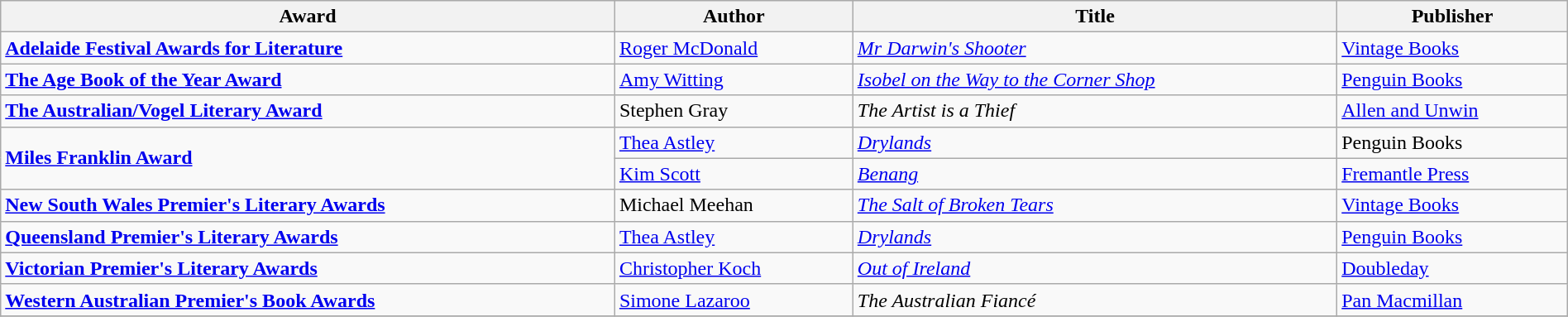<table class="wikitable" width=100%>
<tr>
<th>Award</th>
<th>Author</th>
<th>Title</th>
<th>Publisher</th>
</tr>
<tr>
<td><strong><a href='#'>Adelaide Festival Awards for Literature</a></strong></td>
<td><a href='#'>Roger McDonald</a></td>
<td><em><a href='#'>Mr Darwin's Shooter</a></em></td>
<td><a href='#'>Vintage Books</a></td>
</tr>
<tr>
<td><strong><a href='#'>The Age Book of the Year Award</a></strong></td>
<td><a href='#'>Amy Witting</a></td>
<td><em><a href='#'>Isobel on the Way to the Corner Shop</a></em></td>
<td><a href='#'>Penguin Books</a></td>
</tr>
<tr>
<td><strong><a href='#'>The Australian/Vogel Literary Award</a></strong></td>
<td>Stephen Gray</td>
<td><em>The Artist is a Thief</em></td>
<td><a href='#'>Allen and Unwin</a></td>
</tr>
<tr>
<td rowspan="2"><strong><a href='#'>Miles Franklin Award</a></strong></td>
<td><a href='#'>Thea Astley</a></td>
<td><em><a href='#'>Drylands</a></em></td>
<td>Penguin Books</td>
</tr>
<tr>
<td><a href='#'>Kim Scott</a></td>
<td><em><a href='#'>Benang</a></em></td>
<td><a href='#'>Fremantle Press</a></td>
</tr>
<tr>
<td><strong><a href='#'>New South Wales Premier's Literary Awards</a></strong></td>
<td>Michael Meehan</td>
<td><em><a href='#'>The Salt of Broken Tears</a></em></td>
<td><a href='#'>Vintage Books</a></td>
</tr>
<tr>
<td><strong><a href='#'>Queensland Premier's Literary Awards</a></strong></td>
<td><a href='#'>Thea Astley</a></td>
<td><em><a href='#'>Drylands</a></em></td>
<td><a href='#'>Penguin Books</a></td>
</tr>
<tr>
<td><strong><a href='#'>Victorian Premier's Literary Awards</a></strong></td>
<td><a href='#'>Christopher Koch</a></td>
<td><em><a href='#'>Out of Ireland</a></em></td>
<td><a href='#'>Doubleday</a></td>
</tr>
<tr>
<td><strong><a href='#'>Western Australian Premier's Book Awards</a></strong></td>
<td><a href='#'>Simone Lazaroo</a></td>
<td><em>The Australian Fiancé</em></td>
<td><a href='#'>Pan Macmillan</a></td>
</tr>
<tr>
</tr>
</table>
